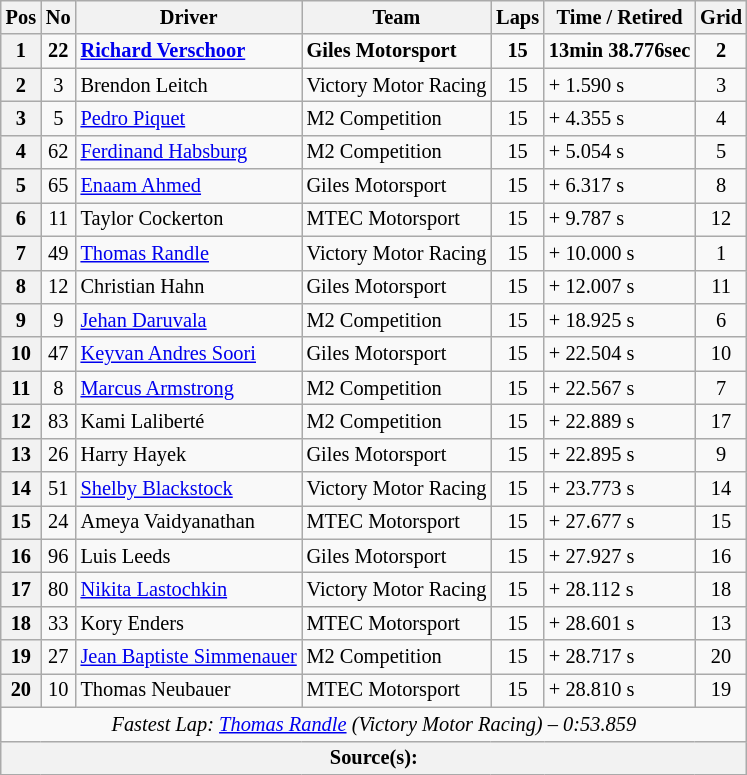<table class="wikitable" style="font-size: 85%">
<tr>
<th>Pos</th>
<th>No</th>
<th>Driver</th>
<th>Team</th>
<th>Laps</th>
<th>Time / Retired</th>
<th>Grid</th>
</tr>
<tr>
<th>1</th>
<td style="text-align:center;"><strong>22</strong></td>
<td> <strong><a href='#'>Richard Verschoor</a></strong></td>
<td><strong>Giles Motorsport</strong></td>
<td style="text-align:center;"><strong>15</strong></td>
<td><strong>13min 38.776sec</strong></td>
<td style="text-align:center;"><strong>2</strong></td>
</tr>
<tr>
<th>2</th>
<td style="text-align:center;">3</td>
<td> Brendon Leitch</td>
<td>Victory Motor Racing</td>
<td style="text-align:center;">15</td>
<td>+ 1.590 s</td>
<td style="text-align:center;">3</td>
</tr>
<tr>
<th>3</th>
<td style="text-align:center;">5</td>
<td> <a href='#'>Pedro Piquet</a></td>
<td>M2 Competition</td>
<td style="text-align:center;">15</td>
<td>+ 4.355 s</td>
<td style="text-align:center;">4</td>
</tr>
<tr>
<th>4</th>
<td style="text-align:center;">62</td>
<td> <a href='#'>Ferdinand Habsburg</a></td>
<td>M2 Competition</td>
<td style="text-align:center;">15</td>
<td>+ 5.054 s</td>
<td style="text-align:center;">5</td>
</tr>
<tr>
<th>5</th>
<td style="text-align:center;">65</td>
<td> <a href='#'>Enaam Ahmed</a></td>
<td>Giles Motorsport</td>
<td style="text-align:center;">15</td>
<td>+ 6.317 s</td>
<td style="text-align:center;">8</td>
</tr>
<tr>
<th>6</th>
<td style="text-align:center;">11</td>
<td> Taylor Cockerton</td>
<td>MTEC Motorsport</td>
<td style="text-align:center;">15</td>
<td>+ 9.787 s</td>
<td style="text-align:center;">12</td>
</tr>
<tr>
<th>7</th>
<td style="text-align:center;">49</td>
<td> <a href='#'>Thomas Randle</a></td>
<td>Victory Motor Racing</td>
<td style="text-align:center;">15</td>
<td>+ 10.000 s</td>
<td style="text-align:center;">1</td>
</tr>
<tr>
<th>8</th>
<td style="text-align:center;">12</td>
<td> Christian Hahn</td>
<td>Giles Motorsport</td>
<td style="text-align:center;">15</td>
<td>+ 12.007 s</td>
<td style="text-align:center;">11</td>
</tr>
<tr>
<th>9</th>
<td style="text-align:center;">9</td>
<td> <a href='#'>Jehan Daruvala</a></td>
<td>M2 Competition</td>
<td style="text-align:center;">15</td>
<td>+ 18.925 s</td>
<td style="text-align:center;">6</td>
</tr>
<tr>
<th>10</th>
<td style="text-align:center;">47</td>
<td> <a href='#'>Keyvan Andres Soori</a></td>
<td>Giles Motorsport</td>
<td style="text-align:center;">15</td>
<td>+ 22.504 s</td>
<td style="text-align:center;">10</td>
</tr>
<tr>
<th>11</th>
<td style="text-align:center;">8</td>
<td> <a href='#'>Marcus Armstrong</a></td>
<td>M2 Competition</td>
<td style="text-align:center;">15</td>
<td>+ 22.567 s</td>
<td style="text-align:center;">7</td>
</tr>
<tr>
<th>12</th>
<td style="text-align:center;">83</td>
<td> Kami Laliberté</td>
<td>M2 Competition</td>
<td style="text-align:center;">15</td>
<td>+ 22.889 s</td>
<td style="text-align:center;">17</td>
</tr>
<tr>
<th>13</th>
<td style="text-align:center;">26</td>
<td> Harry Hayek</td>
<td>Giles Motorsport</td>
<td style="text-align:center;">15</td>
<td>+ 22.895 s</td>
<td style="text-align:center;">9</td>
</tr>
<tr>
<th>14</th>
<td style="text-align:center;">51</td>
<td> <a href='#'>Shelby Blackstock</a></td>
<td>Victory Motor Racing</td>
<td style="text-align:center;">15</td>
<td>+ 23.773 s</td>
<td style="text-align:center;">14</td>
</tr>
<tr>
<th>15</th>
<td style="text-align:center;">24</td>
<td> Ameya Vaidyanathan</td>
<td>MTEC Motorsport</td>
<td style="text-align:center;">15</td>
<td>+ 27.677 s</td>
<td style="text-align:center;">15</td>
</tr>
<tr>
<th>16</th>
<td style="text-align:center;">96</td>
<td> Luis Leeds</td>
<td>Giles Motorsport</td>
<td style="text-align:center;">15</td>
<td>+ 27.927 s</td>
<td style="text-align:center;">16</td>
</tr>
<tr>
<th>17</th>
<td style="text-align:center;">80</td>
<td> <a href='#'>Nikita Lastochkin</a></td>
<td>Victory Motor Racing</td>
<td style="text-align:center;">15</td>
<td>+ 28.112 s</td>
<td style="text-align:center;">18</td>
</tr>
<tr>
<th>18</th>
<td style="text-align:center;">33</td>
<td> Kory Enders</td>
<td>MTEC Motorsport</td>
<td style="text-align:center;">15</td>
<td>+ 28.601 s</td>
<td style="text-align:center;">13</td>
</tr>
<tr>
<th>19</th>
<td style="text-align:center;">27</td>
<td> <a href='#'>Jean Baptiste Simmenauer</a></td>
<td>M2 Competition</td>
<td style="text-align:center;">15</td>
<td>+ 28.717 s</td>
<td style="text-align:center;">20</td>
</tr>
<tr>
<th>20</th>
<td style="text-align:center;">10</td>
<td> Thomas Neubauer</td>
<td>MTEC Motorsport</td>
<td style="text-align:center;">15</td>
<td>+ 28.810 s</td>
<td style="text-align:center;">19</td>
</tr>
<tr>
<td colspan="7" style="text-align:center;"><em>Fastest Lap: <a href='#'>Thomas Randle</a> (Victory Motor Racing) – 0:53.859</em></td>
</tr>
<tr>
<th colspan="7">Source(s): </th>
</tr>
</table>
